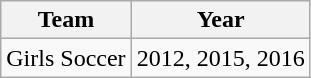<table class="wikitable">
<tr>
<th>Team</th>
<th>Year</th>
</tr>
<tr>
<td>Girls Soccer</td>
<td>2012, 2015, 2016</td>
</tr>
</table>
